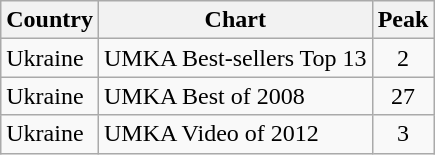<table class="wikitable sortable">
<tr>
<th align="left">Country</th>
<th align="left">Chart</th>
<th align="left">Peak</th>
</tr>
<tr>
<td align="left">Ukraine</td>
<td align="left">UMKA Best-sellers Top 13</td>
<td align="center">2</td>
</tr>
<tr>
<td align="left">Ukraine</td>
<td align="left">UMKA Best of 2008</td>
<td align="center">27</td>
</tr>
<tr>
<td align="left">Ukraine</td>
<td align="left">UMKA Video of 2012</td>
<td align="center">3</td>
</tr>
</table>
